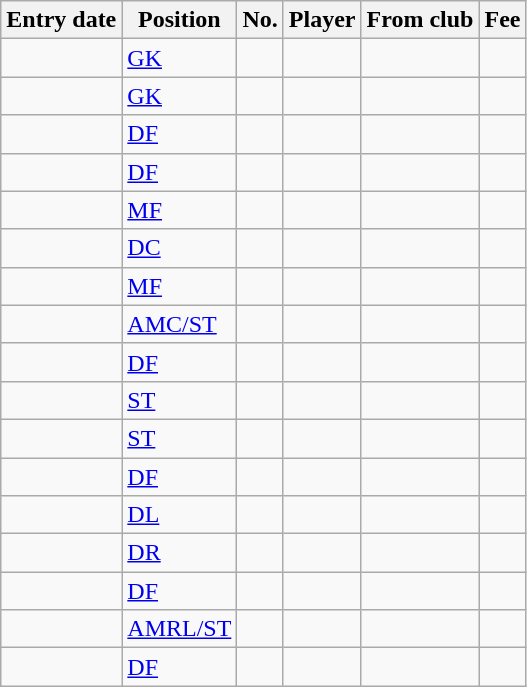<table class="wikitable sortable">
<tr>
<th>Entry date</th>
<th>Position</th>
<th>No.</th>
<th>Player</th>
<th>From club</th>
<th>Fee</th>
</tr>
<tr>
<td></td>
<td><a href='#'>GK</a></td>
<td></td>
<td></td>
<td></td>
<td></td>
</tr>
<tr>
<td></td>
<td><a href='#'>GK</a></td>
<td></td>
<td></td>
<td></td>
<td></td>
</tr>
<tr>
<td></td>
<td><a href='#'>DF</a></td>
<td></td>
<td></td>
<td></td>
<td></td>
</tr>
<tr>
<td></td>
<td><a href='#'>DF</a></td>
<td></td>
<td></td>
<td></td>
<td></td>
</tr>
<tr>
<td></td>
<td><a href='#'>MF</a></td>
<td></td>
<td></td>
<td></td>
<td></td>
</tr>
<tr>
<td></td>
<td><a href='#'>DC</a></td>
<td></td>
<td></td>
<td></td>
<td></td>
</tr>
<tr>
<td></td>
<td><a href='#'>MF</a></td>
<td></td>
<td></td>
<td></td>
<td></td>
</tr>
<tr>
<td></td>
<td><a href='#'>AMC/ST</a></td>
<td></td>
<td></td>
<td></td>
<td></td>
</tr>
<tr>
<td></td>
<td><a href='#'>DF</a></td>
<td></td>
<td></td>
<td></td>
<td></td>
</tr>
<tr>
<td></td>
<td><a href='#'>ST</a></td>
<td></td>
<td></td>
<td></td>
<td></td>
</tr>
<tr>
<td></td>
<td><a href='#'>ST</a></td>
<td></td>
<td></td>
<td></td>
<td></td>
</tr>
<tr>
<td></td>
<td><a href='#'>DF</a></td>
<td></td>
<td></td>
<td></td>
<td></td>
</tr>
<tr>
<td></td>
<td><a href='#'>DL</a></td>
<td></td>
<td></td>
<td></td>
<td></td>
</tr>
<tr>
<td></td>
<td><a href='#'>DR</a></td>
<td></td>
<td></td>
<td></td>
<td></td>
</tr>
<tr>
<td></td>
<td><a href='#'>DF</a></td>
<td></td>
<td></td>
<td></td>
<td></td>
</tr>
<tr>
<td></td>
<td><a href='#'>AMRL/ST</a></td>
<td></td>
<td></td>
<td></td>
<td></td>
</tr>
<tr>
<td></td>
<td><a href='#'>DF</a></td>
<td></td>
<td></td>
<td></td>
<td></td>
</tr>
</table>
